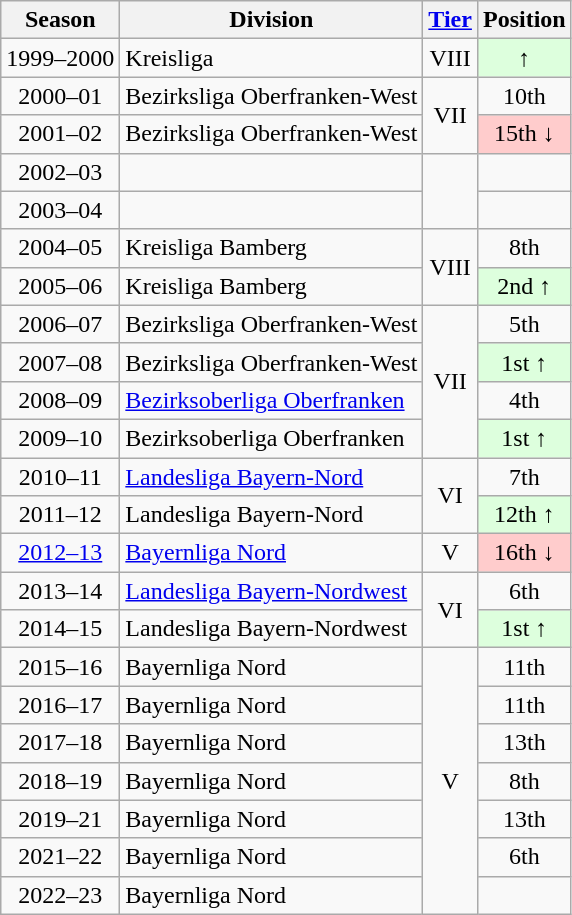<table class="wikitable">
<tr>
<th>Season</th>
<th>Division</th>
<th><a href='#'>Tier</a></th>
<th>Position</th>
</tr>
<tr align="center">
<td>1999–2000</td>
<td align="left">Kreisliga</td>
<td>VIII</td>
<td bgcolor="#ddffdd">↑</td>
</tr>
<tr align="center">
<td>2000–01</td>
<td align="left">Bezirksliga Oberfranken-West</td>
<td rowspan=2>VII</td>
<td>10th</td>
</tr>
<tr align="center">
<td>2001–02</td>
<td align="left">Bezirksliga Oberfranken-West</td>
<td bgcolor="#ffcccc">15th ↓</td>
</tr>
<tr align="center">
<td>2002–03</td>
<td align="left"></td>
<td rowspan=2></td>
<td></td>
</tr>
<tr align="center">
<td>2003–04</td>
<td align="left"></td>
<td></td>
</tr>
<tr align="center">
<td>2004–05</td>
<td align="left">Kreisliga Bamberg</td>
<td rowspan=2>VIII</td>
<td>8th</td>
</tr>
<tr align="center">
<td>2005–06</td>
<td align="left">Kreisliga Bamberg</td>
<td bgcolor="#ddffdd">2nd ↑</td>
</tr>
<tr align="center">
<td>2006–07</td>
<td align="left">Bezirksliga Oberfranken-West</td>
<td rowspan=4>VII</td>
<td>5th</td>
</tr>
<tr align="center">
<td>2007–08</td>
<td align="left">Bezirksliga Oberfranken-West</td>
<td bgcolor="#ddffdd">1st ↑</td>
</tr>
<tr align="center">
<td>2008–09</td>
<td align="left"><a href='#'>Bezirksoberliga Oberfranken</a></td>
<td>4th</td>
</tr>
<tr align="center">
<td>2009–10</td>
<td align="left">Bezirksoberliga Oberfranken</td>
<td bgcolor="#ddffdd">1st ↑</td>
</tr>
<tr align="center">
<td>2010–11</td>
<td align="left"><a href='#'>Landesliga Bayern-Nord</a></td>
<td rowspan=2>VI</td>
<td>7th</td>
</tr>
<tr align="center">
<td>2011–12</td>
<td align="left">Landesliga Bayern-Nord</td>
<td bgcolor="#ddffdd">12th ↑</td>
</tr>
<tr align="center">
<td><a href='#'>2012–13</a></td>
<td align="left"><a href='#'>Bayernliga Nord</a></td>
<td>V</td>
<td bgcolor="#ffcccc">16th ↓</td>
</tr>
<tr align="center">
<td>2013–14</td>
<td align="left"><a href='#'>Landesliga Bayern-Nordwest</a></td>
<td rowspan=2>VI</td>
<td>6th</td>
</tr>
<tr align="center">
<td>2014–15</td>
<td align="left">Landesliga Bayern-Nordwest</td>
<td bgcolor="#ddffdd">1st ↑</td>
</tr>
<tr align="center">
<td>2015–16</td>
<td align="left">Bayernliga Nord</td>
<td rowspan=7>V</td>
<td>11th</td>
</tr>
<tr align="center">
<td>2016–17</td>
<td align="left">Bayernliga Nord</td>
<td>11th</td>
</tr>
<tr align="center">
<td>2017–18</td>
<td align="left">Bayernliga Nord</td>
<td>13th</td>
</tr>
<tr align="center">
<td>2018–19</td>
<td align="left">Bayernliga Nord</td>
<td>8th</td>
</tr>
<tr align="center">
<td>2019–21</td>
<td align="left">Bayernliga Nord</td>
<td>13th</td>
</tr>
<tr align="center">
<td>2021–22</td>
<td align="left">Bayernliga Nord</td>
<td>6th</td>
</tr>
<tr align="center">
<td>2022–23</td>
<td align="left">Bayernliga Nord</td>
<td></td>
</tr>
</table>
